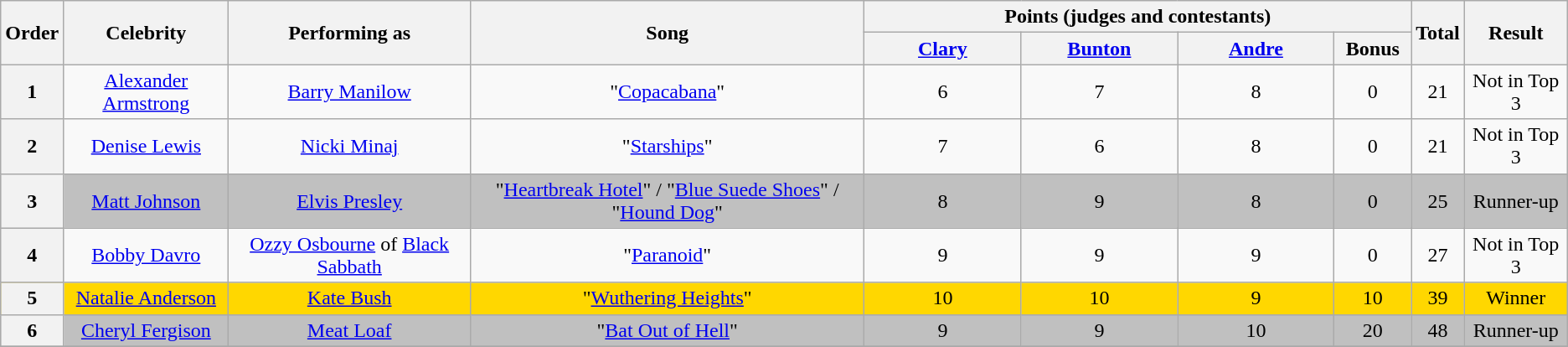<table class="wikitable plainrowheaders" style="text-align:center;">
<tr>
<th rowspan="2">Order</th>
<th rowspan="2">Celebrity</th>
<th rowspan="2">Performing as</th>
<th rowspan="2">Song</th>
<th colspan="4">Points (judges and contestants)</th>
<th rowspan="2">Total</th>
<th rowspan="2">Result</th>
</tr>
<tr>
<th style="width:10%;"><a href='#'>Clary</a></th>
<th style="width:10%;"><a href='#'>Bunton</a></th>
<th style="width:10%;"><a href='#'>Andre</a></th>
<th style="width:10&;">Bonus</th>
</tr>
<tr>
<th scope="row">1</th>
<td><a href='#'>Alexander Armstrong</a></td>
<td><a href='#'>Barry Manilow</a></td>
<td>"<a href='#'>Copacabana</a>"</td>
<td>6</td>
<td>7</td>
<td>8</td>
<td>0</td>
<td>21</td>
<td>Not in Top 3</td>
</tr>
<tr>
<th scope="row">2</th>
<td><a href='#'>Denise Lewis</a></td>
<td><a href='#'>Nicki Minaj</a></td>
<td>"<a href='#'>Starships</a>"</td>
<td>7</td>
<td>6</td>
<td>8</td>
<td>0</td>
<td>21</td>
<td>Not in Top 3</td>
</tr>
<tr bgcolor="silver">
<th scope="row">3</th>
<td><a href='#'>Matt Johnson</a></td>
<td><a href='#'>Elvis Presley</a></td>
<td>"<a href='#'>Heartbreak Hotel</a>" / "<a href='#'>Blue Suede Shoes</a>" / "<a href='#'>Hound Dog</a>"</td>
<td>8</td>
<td>9</td>
<td>8</td>
<td>0</td>
<td>25</td>
<td>Runner-up</td>
</tr>
<tr>
<th scope="row">4</th>
<td><a href='#'>Bobby Davro</a></td>
<td><a href='#'>Ozzy Osbourne</a>	of <a href='#'>Black Sabbath</a></td>
<td>"<a href='#'>Paranoid</a>"</td>
<td>9</td>
<td>9</td>
<td>9</td>
<td>0</td>
<td>27</td>
<td>Not in Top 3</td>
</tr>
<tr bgcolor="gold">
<th scope="row">5</th>
<td><a href='#'>Natalie Anderson</a></td>
<td><a href='#'>Kate Bush</a></td>
<td>"<a href='#'>Wuthering Heights</a>"</td>
<td>10</td>
<td>10</td>
<td>9</td>
<td>10</td>
<td>39</td>
<td>Winner</td>
</tr>
<tr bgcolor="silver">
<th scope="row">6</th>
<td><a href='#'>Cheryl Fergison</a></td>
<td><a href='#'>Meat Loaf</a></td>
<td>"<a href='#'>Bat Out of Hell</a>"</td>
<td>9</td>
<td>9</td>
<td>10</td>
<td>20</td>
<td>48</td>
<td>Runner-up</td>
</tr>
<tr>
</tr>
</table>
